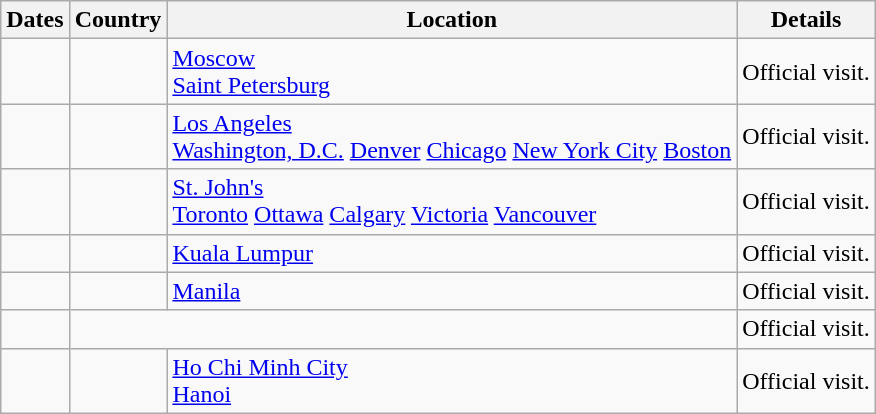<table class="wikitable sortable mw-collapsible" border="1">
<tr>
<th scope=col>Dates</th>
<th scope=col>Country</th>
<th scope=col>Location</th>
<th scope=col>Details</th>
</tr>
<tr>
<td></td>
<td></td>
<td><a href='#'>Moscow</a><br><a href='#'>Saint Petersburg</a></td>
<td>Official visit.</td>
</tr>
<tr>
<td></td>
<td></td>
<td><a href='#'>Los Angeles</a><br><a href='#'>Washington, D.C.</a>
<a href='#'>Denver</a>
<a href='#'>Chicago</a>
<a href='#'>New York City</a>
<a href='#'>Boston</a></td>
<td>Official visit.</td>
</tr>
<tr>
<td></td>
<td></td>
<td><a href='#'>St. John's</a><br><a href='#'>Toronto</a>
<a href='#'>Ottawa</a>
<a href='#'>Calgary</a>
<a href='#'>Victoria</a>
<a href='#'>Vancouver</a></td>
<td>Official visit.</td>
</tr>
<tr>
<td></td>
<td></td>
<td><a href='#'>Kuala Lumpur</a></td>
<td>Official visit.</td>
</tr>
<tr>
<td></td>
<td></td>
<td><a href='#'>Manila</a></td>
<td>Official visit.</td>
</tr>
<tr>
<td></td>
<td colspan="2"></td>
<td>Official visit.</td>
</tr>
<tr>
<td></td>
<td></td>
<td><a href='#'>Ho Chi Minh City</a><br><a href='#'>Hanoi</a></td>
<td>Official visit.</td>
</tr>
</table>
